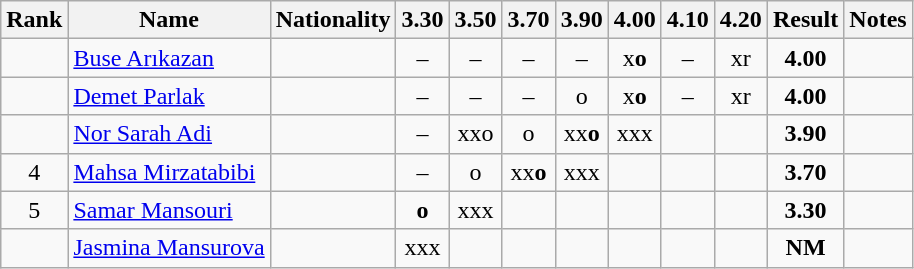<table class="wikitable sortable" style="text-align:center">
<tr>
<th>Rank</th>
<th>Name</th>
<th>Nationality</th>
<th>3.30</th>
<th>3.50</th>
<th>3.70</th>
<th>3.90</th>
<th>4.00</th>
<th>4.10</th>
<th>4.20</th>
<th>Result</th>
<th>Notes</th>
</tr>
<tr>
<td></td>
<td align=left><a href='#'>Buse Arıkazan</a></td>
<td align=left></td>
<td>–</td>
<td>–</td>
<td>–</td>
<td>–</td>
<td>x<strong>o</strong></td>
<td>–</td>
<td>xr</td>
<td><strong>4.00</strong></td>
<td></td>
</tr>
<tr>
<td></td>
<td align=left><a href='#'>Demet Parlak</a></td>
<td align=left></td>
<td>–</td>
<td>–</td>
<td>–</td>
<td>o</td>
<td>x<strong>o</strong></td>
<td>–</td>
<td>xr</td>
<td><strong>4.00</strong></td>
<td></td>
</tr>
<tr>
<td></td>
<td align=left><a href='#'>Nor Sarah Adi</a></td>
<td align=left></td>
<td>–</td>
<td>xxo</td>
<td>o</td>
<td>xx<strong>o</strong></td>
<td>xxx</td>
<td></td>
<td></td>
<td><strong>3.90</strong></td>
<td></td>
</tr>
<tr>
<td>4</td>
<td align=left><a href='#'>Mahsa Mirzatabibi</a></td>
<td align=left></td>
<td>–</td>
<td>o</td>
<td>xx<strong>o</strong></td>
<td>xxx</td>
<td></td>
<td></td>
<td></td>
<td><strong>3.70</strong></td>
<td></td>
</tr>
<tr>
<td>5</td>
<td align=left><a href='#'>Samar Mansouri</a></td>
<td align=left></td>
<td><strong>o</strong></td>
<td>xxx</td>
<td></td>
<td></td>
<td></td>
<td></td>
<td></td>
<td><strong>3.30</strong></td>
<td></td>
</tr>
<tr>
<td></td>
<td align=left><a href='#'>Jasmina Mansurova</a></td>
<td align=left></td>
<td>xxx</td>
<td></td>
<td></td>
<td></td>
<td></td>
<td></td>
<td></td>
<td><strong>NM</strong></td>
<td></td>
</tr>
</table>
